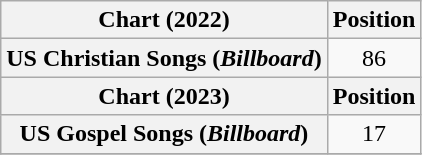<table class="wikitable plainrowheaders" style="text-align:center">
<tr>
<th scope="col">Chart (2022)</th>
<th scope="col">Position</th>
</tr>
<tr>
<th scope="row">US Christian Songs (<em>Billboard</em>)</th>
<td>86</td>
</tr>
<tr>
<th scope="col">Chart (2023)</th>
<th scope="col">Position</th>
</tr>
<tr>
<th scope="row">US Gospel Songs (<em>Billboard</em>)</th>
<td>17</td>
</tr>
<tr>
</tr>
</table>
